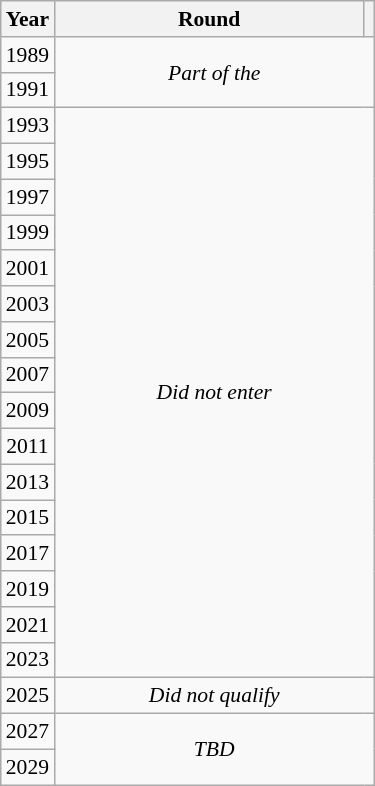<table class="wikitable" style="text-align: center; font-size:90%">
<tr>
<th>Year</th>
<th style="width:200px">Round</th>
<th></th>
</tr>
<tr>
<td>1989</td>
<td colspan="2" rowspan="2"><em>Part of the </em></td>
</tr>
<tr>
<td>1991</td>
</tr>
<tr>
<td>1993</td>
<td colspan="2" rowspan="16"><em>Did not enter</em></td>
</tr>
<tr>
<td>1995</td>
</tr>
<tr>
<td>1997</td>
</tr>
<tr>
<td>1999</td>
</tr>
<tr>
<td>2001</td>
</tr>
<tr>
<td>2003</td>
</tr>
<tr>
<td>2005</td>
</tr>
<tr>
<td>2007</td>
</tr>
<tr>
<td>2009</td>
</tr>
<tr>
<td>2011</td>
</tr>
<tr>
<td>2013</td>
</tr>
<tr>
<td>2015</td>
</tr>
<tr>
<td>2017</td>
</tr>
<tr>
<td>2019</td>
</tr>
<tr>
<td>2021</td>
</tr>
<tr>
<td>2023</td>
</tr>
<tr>
<td>2025</td>
<td colspan="2"><em>Did not qualify</em></td>
</tr>
<tr>
<td>2027</td>
<td colspan="2" rowspan="2"><em>TBD</em></td>
</tr>
<tr>
<td>2029</td>
</tr>
</table>
